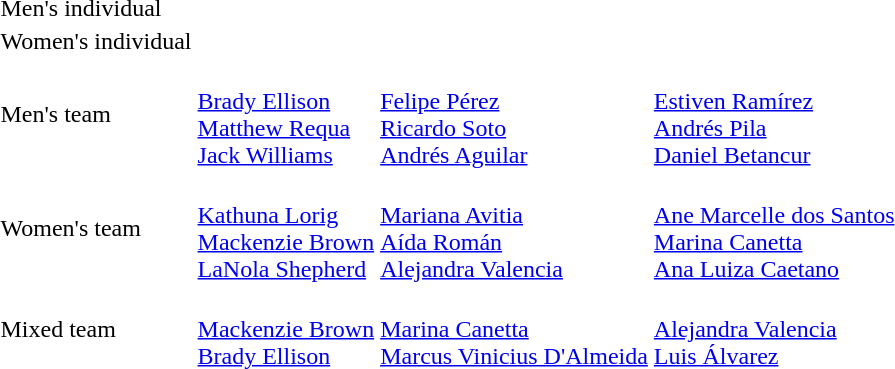<table>
<tr>
<td>Men's individual</td>
<td></td>
<td></td>
<td></td>
</tr>
<tr>
<td>Women's individual</td>
<td></td>
<td></td>
<td></td>
</tr>
<tr>
<td>Men's team</td>
<td><br><a href='#'>Brady Ellison</a><br><a href='#'>Matthew Requa</a><br><a href='#'>Jack Williams</a></td>
<td><br><a href='#'>Felipe Pérez</a><br><a href='#'>Ricardo Soto</a><br><a href='#'>Andrés Aguilar</a></td>
<td><br><a href='#'>Estiven Ramírez</a><br><a href='#'>Andrés Pila</a><br><a href='#'>Daniel Betancur</a></td>
</tr>
<tr>
<td>Women's team</td>
<td><br><a href='#'>Kathuna Lorig</a><br><a href='#'>Mackenzie Brown</a><br><a href='#'>LaNola Shepherd</a></td>
<td><br><a href='#'>Mariana Avitia</a><br><a href='#'>Aída Román</a><br><a href='#'>Alejandra Valencia</a></td>
<td><br><a href='#'>Ane Marcelle dos Santos</a><br><a href='#'>Marina Canetta</a><br><a href='#'>Ana Luiza Caetano</a></td>
</tr>
<tr>
<td>Mixed team</td>
<td><br><a href='#'>Mackenzie Brown</a><br><a href='#'>Brady Ellison</a></td>
<td><br><a href='#'>Marina Canetta</a><br><a href='#'>Marcus Vinicius D'Almeida</a></td>
<td><br><a href='#'>Alejandra Valencia</a><br><a href='#'>Luis Álvarez</a></td>
</tr>
</table>
